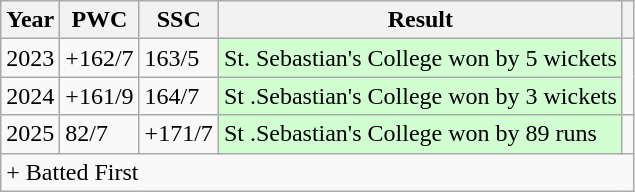<table class="wikitable collapsible">
<tr>
<th>Year</th>
<th>PWC</th>
<th>SSC</th>
<th>Result</th>
<th></th>
</tr>
<tr>
<td>2023</td>
<td>+162/7</td>
<td>163/5</td>
<td style="background:#D2FFD2;">St. Sebastian's College won by 5 wickets</td>
<td rowspan="2"></td>
</tr>
<tr>
<td>2024</td>
<td>+161/9</td>
<td>164/7</td>
<td style="background:#D2FFD2;">St .Sebastian's College won by 3 wickets</td>
</tr>
<tr>
<td>2025</td>
<td>82/7</td>
<td>+171/7</td>
<td style="background:#D2FFD2;">St .Sebastian's College won by 89 runs</td>
<td></td>
</tr>
<tr>
<td colspan="5" style="text-align: left;">+ Batted First</td>
</tr>
</table>
